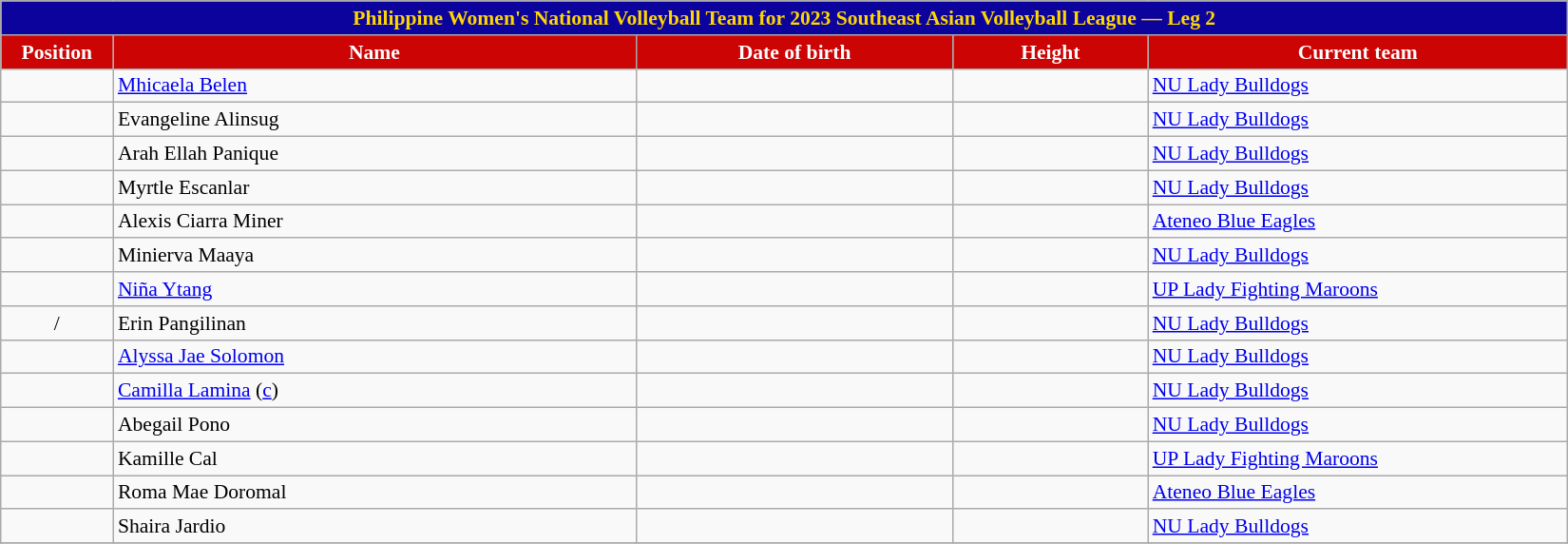<table class="wikitable sortable" style="font-size:90%; text-align:center;">
<tr>
<th colspan="5" style= "background:#0C029C; color:gold"><strong>Philippine Women's National Volleyball Team for 2023 Southeast Asian Volleyball League — Leg 2</strong></th>
</tr>
<tr>
<th style="width:5em; background:#CC0404; color:white;">Position</th>
<th style="width:25em; background:#CC0404; color:white;">Name</th>
<th style="width:15em; background:#CC0404; color:white;">Date of birth</th>
<th style="width:9em; background:#CC0404; color:white;">Height</th>
<th style="width:20em; background:#CC0404; color:white;">Current team</th>
</tr>
<tr align=center>
<td></td>
<td align=left><a href='#'>Mhicaela Belen</a></td>
<td align=right></td>
<td></td>
<td align=left> <a href='#'>NU Lady Bulldogs</a></td>
</tr>
<tr align=center>
<td></td>
<td align=left>Evangeline Alinsug</td>
<td align=right></td>
<td></td>
<td align=left> <a href='#'>NU Lady Bulldogs</a></td>
</tr>
<tr align=center>
<td></td>
<td align=left>Arah Ellah Panique</td>
<td align=right></td>
<td></td>
<td align=left> <a href='#'>NU Lady Bulldogs</a></td>
</tr>
<tr align=center>
<td></td>
<td align=left>Myrtle Escanlar</td>
<td align=right></td>
<td></td>
<td align=left> <a href='#'>NU Lady Bulldogs</a></td>
</tr>
<tr align=center>
<td></td>
<td align=left>Alexis Ciarra Miner</td>
<td align=right></td>
<td></td>
<td align=left> <a href='#'>Ateneo Blue Eagles</a></td>
</tr>
<tr align=center>
<td></td>
<td align=left>Minierva Maaya</td>
<td align=right></td>
<td></td>
<td align=left> <a href='#'>NU Lady Bulldogs</a></td>
</tr>
<tr align=center>
<td></td>
<td align=left><a href='#'>Niña Ytang</a></td>
<td align=right></td>
<td></td>
<td align=left> <a href='#'>UP Lady Fighting Maroons</a></td>
</tr>
<tr align=center>
<td>/</td>
<td align=left>Erin Pangilinan</td>
<td align=right></td>
<td></td>
<td align=left> <a href='#'>NU Lady Bulldogs</a></td>
</tr>
<tr align=center>
<td></td>
<td align=left><a href='#'>Alyssa Jae Solomon</a></td>
<td align=right></td>
<td></td>
<td align=left> <a href='#'>NU Lady Bulldogs</a></td>
</tr>
<tr align=center>
<td></td>
<td align=left><a href='#'>Camilla Lamina</a> (<a href='#'>c</a>)</td>
<td align=right></td>
<td></td>
<td align=left> <a href='#'>NU Lady Bulldogs</a></td>
</tr>
<tr align=center>
<td></td>
<td align=left>Abegail Pono</td>
<td align=right></td>
<td></td>
<td align=left> <a href='#'>NU Lady Bulldogs</a></td>
</tr>
<tr align=center>
<td></td>
<td align=left>Kamille Cal</td>
<td align=right></td>
<td></td>
<td align=left> <a href='#'>UP Lady Fighting Maroons</a></td>
</tr>
<tr align=center>
<td></td>
<td align=left>Roma Mae Doromal</td>
<td align=right></td>
<td></td>
<td align=left> <a href='#'>Ateneo Blue Eagles</a></td>
</tr>
<tr align=center>
<td></td>
<td align=left>Shaira Jardio</td>
<td align=right></td>
<td></td>
<td align=left> <a href='#'>NU Lady Bulldogs</a></td>
</tr>
<tr align=center>
</tr>
</table>
